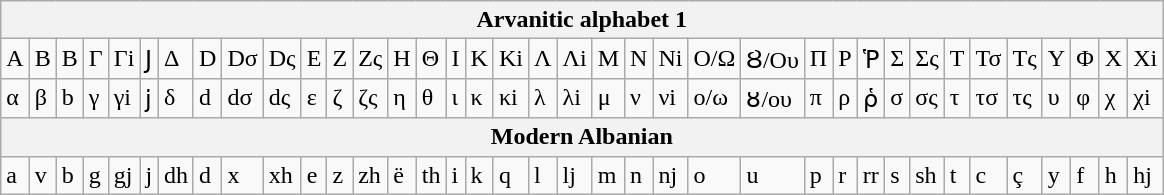<table class="wikitable">
<tr>
<th colspan="37">Arvanitic alphabet 1</th>
</tr>
<tr>
<td>Α</td>
<td>Β</td>
<td>B</td>
<td>Γ</td>
<td>Γi</td>
<td>Ϳ</td>
<td>Δ</td>
<td>D</td>
<td>Dσ</td>
<td>Dς</td>
<td>Ε</td>
<td>Ζ</td>
<td>Ζς</td>
<td>Η</td>
<td>Θ</td>
<td>Ι</td>
<td>Κ</td>
<td>Κi</td>
<td>Λ</td>
<td>Λi</td>
<td>Μ</td>
<td>Ν</td>
<td>Νi</td>
<td>Ο/Ω</td>
<td>Ȣ/Ου</td>
<td>Π</td>
<td>Ρ</td>
<td>Ῥ</td>
<td>Σ</td>
<td>Σς</td>
<td>Τ</td>
<td>Τσ</td>
<td>Τς</td>
<td>Υ</td>
<td>Φ</td>
<td>Χ</td>
<td>Χi</td>
</tr>
<tr>
<td>α</td>
<td>β</td>
<td>b</td>
<td>γ</td>
<td>γi</td>
<td>ϳ</td>
<td>δ</td>
<td>d</td>
<td>dσ</td>
<td>dς</td>
<td>ε</td>
<td>ζ</td>
<td>ζς</td>
<td>η</td>
<td>θ</td>
<td>ι</td>
<td>κ</td>
<td>κi</td>
<td>λ</td>
<td>λi</td>
<td>μ</td>
<td>ν</td>
<td>νi</td>
<td>ο/ω</td>
<td>ȣ/ου</td>
<td>π</td>
<td>ρ</td>
<td>ῥ</td>
<td>σ</td>
<td>σς</td>
<td>τ</td>
<td>τσ</td>
<td>τς</td>
<td>υ</td>
<td>φ</td>
<td>χ</td>
<td>χi</td>
</tr>
<tr>
<th colspan="37">Modern Albanian</th>
</tr>
<tr>
<td>a</td>
<td>v</td>
<td>b</td>
<td>g</td>
<td>gj</td>
<td>j</td>
<td>dh</td>
<td>d</td>
<td>x</td>
<td>xh</td>
<td>e</td>
<td>z</td>
<td>zh</td>
<td>ë</td>
<td>th</td>
<td>i</td>
<td>k</td>
<td>q</td>
<td>l</td>
<td>lj</td>
<td>m</td>
<td>n</td>
<td>nj</td>
<td>o</td>
<td>u</td>
<td>p</td>
<td>r</td>
<td>rr</td>
<td>s</td>
<td>sh</td>
<td>t</td>
<td>c</td>
<td>ç</td>
<td>y</td>
<td>f</td>
<td>h</td>
<td>hj</td>
</tr>
</table>
